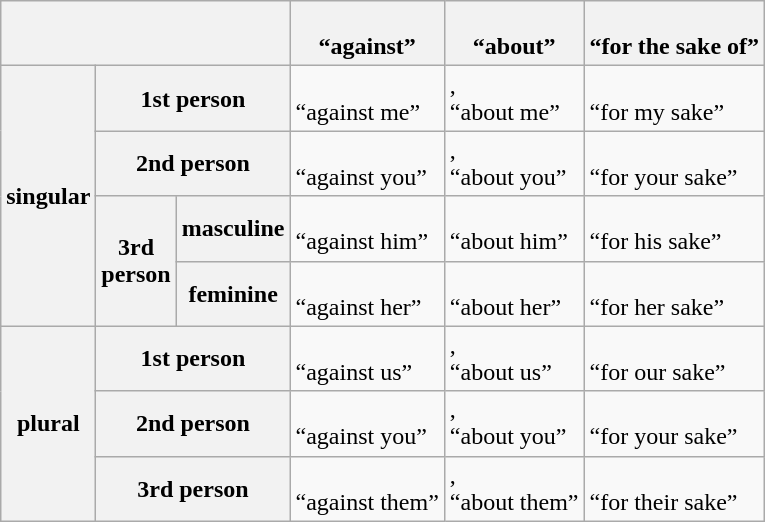<table class="wikitable">
<tr>
<th colspan="3"></th>
<th><br>“against”</th>
<th><br>“about”</th>
<th><br>“for the sake of”</th>
</tr>
<tr>
<th rowspan="4">singular</th>
<th colspan="2">1st person</th>
<td><br>“against me”</td>
<td>, <br>“about me”</td>
<td><br>“for my sake”</td>
</tr>
<tr>
<th colspan="2">2nd person</th>
<td><br>“against you”</td>
<td>, <br>“about you”</td>
<td><br>“for your sake”</td>
</tr>
<tr>
<th rowspan="2">3rd<br>person</th>
<th>masculine</th>
<td><br>“against him”</td>
<td><br>“about him”</td>
<td><br>“for his sake”</td>
</tr>
<tr>
<th>feminine</th>
<td><br>“against her”</td>
<td><br>“about her”</td>
<td><br>“for her sake”</td>
</tr>
<tr>
<th rowspan="3">plural</th>
<th colspan="2">1st person</th>
<td><br>“against us”</td>
<td>, <br>“about us”</td>
<td><br>“for our sake”</td>
</tr>
<tr>
<th colspan="2">2nd person</th>
<td><br>“against you”</td>
<td>, <br>“about you”</td>
<td><br>“for your sake”</td>
</tr>
<tr>
<th colspan="2">3rd person</th>
<td><br>“against them”</td>
<td>, <br>“about them”</td>
<td><br>“for their sake”</td>
</tr>
</table>
